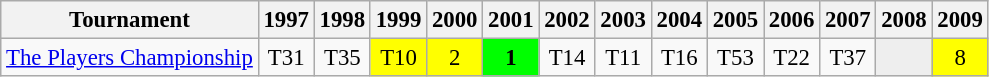<table class="wikitable" style="font-size:95%;text-align:center;">
<tr>
<th>Tournament</th>
<th>1997</th>
<th>1998</th>
<th>1999</th>
<th>2000</th>
<th>2001</th>
<th>2002</th>
<th>2003</th>
<th>2004</th>
<th>2005</th>
<th>2006</th>
<th>2007</th>
<th>2008</th>
<th>2009</th>
</tr>
<tr>
<td align=left><a href='#'>The Players Championship</a></td>
<td>T31</td>
<td>T35</td>
<td style="background:yellow;">T10</td>
<td style="background:yellow;">2</td>
<td style="background:lime;"><strong>1</strong></td>
<td>T14</td>
<td>T11</td>
<td>T16</td>
<td>T53</td>
<td>T22</td>
<td>T37</td>
<td style="background:#eeeeee;"></td>
<td style="background:yellow;">8</td>
</tr>
</table>
